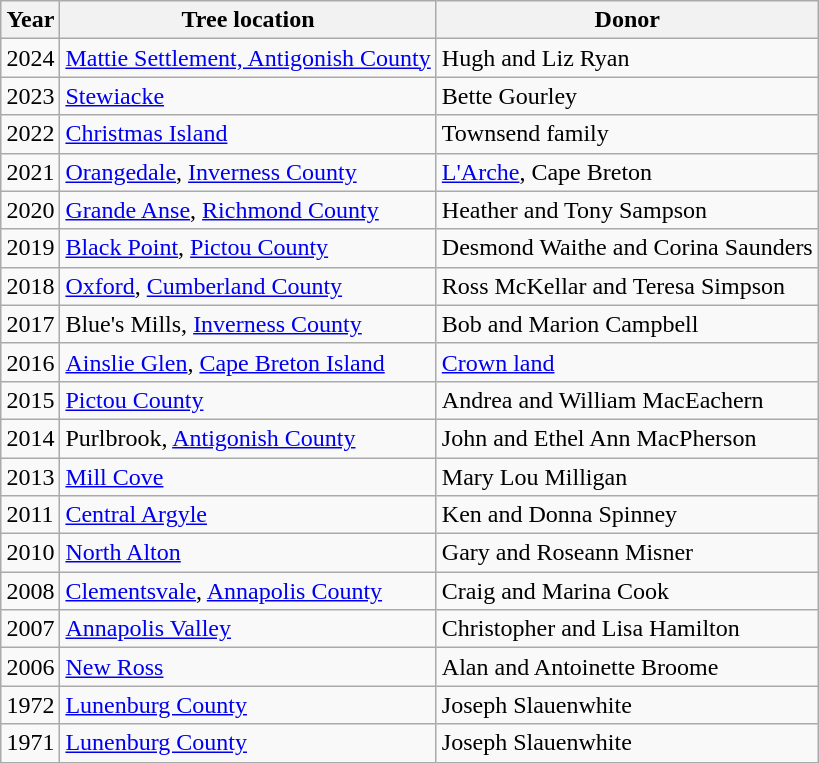<table class="wikitable" style="float: right; margin-left:1em">
<tr>
<th>Year</th>
<th>Tree location</th>
<th>Donor</th>
</tr>
<tr>
<td>2024</td>
<td><a href='#'>Mattie Settlement, Antigonish County</a></td>
<td>Hugh and Liz Ryan</td>
</tr>
<tr>
<td>2023</td>
<td><a href='#'>Stewiacke</a></td>
<td>Bette Gourley</td>
</tr>
<tr>
<td>2022</td>
<td><a href='#'>Christmas Island</a></td>
<td>Townsend family</td>
</tr>
<tr>
<td>2021</td>
<td><a href='#'>Orangedale</a>, <a href='#'>Inverness County</a></td>
<td><a href='#'>L'Arche</a>, Cape Breton</td>
</tr>
<tr>
<td>2020</td>
<td><a href='#'>Grande Anse</a>, <a href='#'>Richmond County</a></td>
<td>Heather and Tony Sampson</td>
</tr>
<tr>
<td>2019</td>
<td><a href='#'>Black Point</a>, <a href='#'>Pictou County</a></td>
<td>Desmond Waithe and Corina Saunders</td>
</tr>
<tr>
<td>2018</td>
<td><a href='#'>Oxford</a>, <a href='#'>Cumberland County</a></td>
<td>Ross McKellar and Teresa Simpson </td>
</tr>
<tr>
<td>2017</td>
<td>Blue's Mills, <a href='#'>Inverness County</a></td>
<td>Bob and Marion Campbell</td>
</tr>
<tr>
<td>2016</td>
<td><a href='#'>Ainslie Glen</a>, <a href='#'>Cape Breton Island</a></td>
<td><a href='#'>Crown land</a></td>
</tr>
<tr>
<td>2015</td>
<td><a href='#'>Pictou County</a></td>
<td>Andrea and William MacEachern</td>
</tr>
<tr>
<td>2014</td>
<td>Purlbrook, <a href='#'>Antigonish County</a></td>
<td>John and Ethel Ann MacPherson</td>
</tr>
<tr>
<td>2013</td>
<td><a href='#'>Mill Cove</a></td>
<td>Mary Lou Milligan</td>
</tr>
<tr>
<td>2011</td>
<td><a href='#'>Central Argyle</a></td>
<td>Ken and Donna Spinney</td>
</tr>
<tr>
<td>2010</td>
<td><a href='#'>North Alton</a></td>
<td>Gary and Roseann Misner</td>
</tr>
<tr>
<td>2008</td>
<td><a href='#'>Clementsvale</a>, <a href='#'>Annapolis County</a></td>
<td>Craig and Marina Cook</td>
</tr>
<tr>
<td>2007</td>
<td><a href='#'>Annapolis Valley</a></td>
<td>Christopher and Lisa Hamilton</td>
</tr>
<tr>
<td>2006</td>
<td><a href='#'>New Ross</a></td>
<td>Alan and Antoinette Broome</td>
</tr>
<tr>
<td>1972</td>
<td><a href='#'>Lunenburg County</a></td>
<td>Joseph Slauenwhite</td>
</tr>
<tr>
<td>1971</td>
<td><a href='#'>Lunenburg County</a></td>
<td>Joseph Slauenwhite</td>
</tr>
</table>
